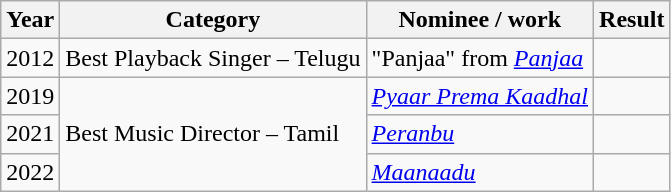<table class="wikitable">
<tr>
<th>Year</th>
<th>Category</th>
<th>Nominee / work</th>
<th>Result</th>
</tr>
<tr>
<td>2012</td>
<td>Best Playback Singer – Telugu</td>
<td>"Panjaa" from <em><a href='#'>Panjaa</a></em></td>
<td></td>
</tr>
<tr>
<td>2019</td>
<td rowspan="3">Best Music Director  – Tamil</td>
<td><em><a href='#'>Pyaar Prema Kaadhal</a></em></td>
<td></td>
</tr>
<tr>
<td>2021</td>
<td><a href='#'><em>Peranbu</em></a></td>
<td></td>
</tr>
<tr>
<td>2022</td>
<td><em><a href='#'>Maanaadu</a></em></td>
<td></td>
</tr>
</table>
